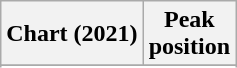<table class="wikitable sortable plainrowheaders" style="text-align:center">
<tr>
<th scope="col">Chart (2021)</th>
<th scope="col">Peak<br>position</th>
</tr>
<tr>
</tr>
<tr>
</tr>
<tr>
</tr>
</table>
